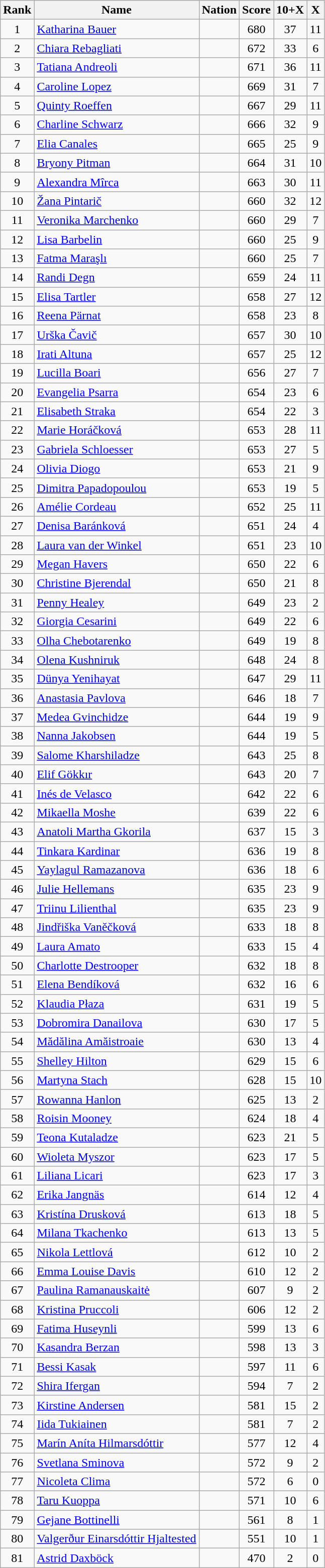<table class="wikitable sortable" style="text-align:center">
<tr>
<th>Rank</th>
<th>Name</th>
<th>Nation</th>
<th>Score</th>
<th>10+X</th>
<th>X</th>
</tr>
<tr>
<td>1</td>
<td align=left><a href='#'>Katharina Bauer</a></td>
<td align=left></td>
<td>680</td>
<td>37</td>
<td>11</td>
</tr>
<tr>
<td>2</td>
<td align=left><a href='#'>Chiara Rebagliati</a></td>
<td align=left></td>
<td>672</td>
<td>33</td>
<td>6</td>
</tr>
<tr>
<td>3</td>
<td align=left><a href='#'>Tatiana Andreoli</a></td>
<td align=left></td>
<td>671</td>
<td>36</td>
<td>11</td>
</tr>
<tr>
<td>4</td>
<td align=left><a href='#'>Caroline Lopez</a></td>
<td align=left></td>
<td>669</td>
<td>31</td>
<td>7</td>
</tr>
<tr>
<td>5</td>
<td align=left><a href='#'>Quinty Roeffen</a></td>
<td align=left></td>
<td>667</td>
<td>29</td>
<td>11</td>
</tr>
<tr>
<td>6</td>
<td align=left><a href='#'>Charline Schwarz</a></td>
<td align=left></td>
<td>666</td>
<td>32</td>
<td>9</td>
</tr>
<tr>
<td>7</td>
<td align=left><a href='#'>Elia Canales</a></td>
<td align=left></td>
<td>665</td>
<td>25</td>
<td>9</td>
</tr>
<tr>
<td>8</td>
<td align=left><a href='#'>Bryony Pitman</a></td>
<td align=left></td>
<td>664</td>
<td>31</td>
<td>10</td>
</tr>
<tr>
<td>9</td>
<td align=left><a href='#'>Alexandra Mîrca</a></td>
<td align=left></td>
<td>663</td>
<td>30</td>
<td>11</td>
</tr>
<tr>
<td>10</td>
<td align=left><a href='#'>Žana Pintarič</a></td>
<td align=left></td>
<td>660</td>
<td>32</td>
<td>12</td>
</tr>
<tr>
<td>11</td>
<td align=left><a href='#'>Veronika Marchenko</a></td>
<td align=left></td>
<td>660</td>
<td>29</td>
<td>7</td>
</tr>
<tr>
<td>12</td>
<td align=left><a href='#'>Lisa Barbelin</a></td>
<td align=left></td>
<td>660</td>
<td>25</td>
<td>9</td>
</tr>
<tr>
<td>13</td>
<td align=left><a href='#'>Fatma Maraşlı</a></td>
<td align=left></td>
<td>660</td>
<td>25</td>
<td>7</td>
</tr>
<tr>
<td>14</td>
<td align=left><a href='#'>Randi Degn</a></td>
<td align=left></td>
<td>659</td>
<td>24</td>
<td>11</td>
</tr>
<tr>
<td>15</td>
<td align=left><a href='#'>Elisa Tartler</a></td>
<td align=left></td>
<td>658</td>
<td>27</td>
<td>12</td>
</tr>
<tr>
<td>16</td>
<td align=left><a href='#'>Reena Pärnat</a></td>
<td align=left></td>
<td>658</td>
<td>23</td>
<td>8</td>
</tr>
<tr>
<td>17</td>
<td align=left><a href='#'>Urška Čavič</a></td>
<td align=left></td>
<td>657</td>
<td>30</td>
<td>10</td>
</tr>
<tr>
<td>18</td>
<td align=left><a href='#'>Irati Altuna</a></td>
<td align=left></td>
<td>657</td>
<td>25</td>
<td>12</td>
</tr>
<tr>
<td>19</td>
<td align=left><a href='#'>Lucilla Boari</a></td>
<td align=left></td>
<td>656</td>
<td>27</td>
<td>7</td>
</tr>
<tr>
<td>20</td>
<td align=left><a href='#'>Evangelia Psarra</a></td>
<td align=left></td>
<td>654</td>
<td>23</td>
<td>6</td>
</tr>
<tr>
<td>21</td>
<td align=left><a href='#'>Elisabeth Straka</a></td>
<td align=left></td>
<td>654</td>
<td>22</td>
<td>3</td>
</tr>
<tr>
<td>22</td>
<td align=left><a href='#'>Marie Horáčková</a></td>
<td align=left></td>
<td>653</td>
<td>28</td>
<td>11</td>
</tr>
<tr>
<td>23</td>
<td align=left><a href='#'>Gabriela Schloesser</a></td>
<td align=left></td>
<td>653</td>
<td>27</td>
<td>5</td>
</tr>
<tr>
<td>24</td>
<td align=left><a href='#'>Olivia Diogo</a></td>
<td align=left></td>
<td>653</td>
<td>21</td>
<td>9</td>
</tr>
<tr>
<td>25</td>
<td align=left><a href='#'>Dimitra Papadopoulou</a></td>
<td align=left></td>
<td>653</td>
<td>19</td>
<td>5</td>
</tr>
<tr>
<td>26</td>
<td align=left><a href='#'>Amélie Cordeau</a></td>
<td align=left></td>
<td>652</td>
<td>25</td>
<td>11</td>
</tr>
<tr>
<td>27</td>
<td align=left><a href='#'>Denisa Baránková</a></td>
<td align=left></td>
<td>651</td>
<td>24</td>
<td>4</td>
</tr>
<tr>
<td>28</td>
<td align=left><a href='#'>Laura van der Winkel</a></td>
<td align=left></td>
<td>651</td>
<td>23</td>
<td>10</td>
</tr>
<tr>
<td>29</td>
<td align=left><a href='#'>Megan Havers</a></td>
<td align=left></td>
<td>650</td>
<td>22</td>
<td>6</td>
</tr>
<tr>
<td>30</td>
<td align=left><a href='#'>Christine Bjerendal</a></td>
<td align=left></td>
<td>650</td>
<td>21</td>
<td>8</td>
</tr>
<tr>
<td>31</td>
<td align=left><a href='#'>Penny Healey</a></td>
<td align=left></td>
<td>649</td>
<td>23</td>
<td>2</td>
</tr>
<tr>
<td>32</td>
<td align=left><a href='#'>Giorgia Cesarini</a></td>
<td align=left></td>
<td>649</td>
<td>22</td>
<td>6</td>
</tr>
<tr>
<td>33</td>
<td align=left><a href='#'>Olha Chebotarenko</a></td>
<td align=left></td>
<td>649</td>
<td>19</td>
<td>8</td>
</tr>
<tr>
<td>34</td>
<td align=left><a href='#'>Olena Kushniruk</a></td>
<td align=left></td>
<td>648</td>
<td>24</td>
<td>8</td>
</tr>
<tr>
<td>35</td>
<td align=left><a href='#'>Dünya Yenihayat</a></td>
<td align=left></td>
<td>647</td>
<td>29</td>
<td>11</td>
</tr>
<tr>
<td>36</td>
<td align=left><a href='#'>Anastasia Pavlova</a></td>
<td align=left></td>
<td>646</td>
<td>18</td>
<td>7</td>
</tr>
<tr>
<td>37</td>
<td align=left><a href='#'>Medea Gvinchidze</a></td>
<td align=left></td>
<td>644</td>
<td>19</td>
<td>9</td>
</tr>
<tr>
<td>38</td>
<td align=left><a href='#'>Nanna Jakobsen</a></td>
<td align=left></td>
<td>644</td>
<td>19</td>
<td>5</td>
</tr>
<tr>
<td>39</td>
<td align=left><a href='#'>Salome Kharshiladze</a></td>
<td align=left></td>
<td>643</td>
<td>25</td>
<td>8</td>
</tr>
<tr>
<td>40</td>
<td align=left><a href='#'>Elif Gökkır</a></td>
<td align=left></td>
<td>643</td>
<td>20</td>
<td>7</td>
</tr>
<tr>
<td>41</td>
<td align=left><a href='#'>Inés de Velasco</a></td>
<td align=left></td>
<td>642</td>
<td>22</td>
<td>6</td>
</tr>
<tr>
<td>42</td>
<td align=left><a href='#'>Mikaella Moshe</a></td>
<td align=left></td>
<td>639</td>
<td>22</td>
<td>6</td>
</tr>
<tr>
<td>43</td>
<td align=left><a href='#'>Anatoli Martha Gkorila</a></td>
<td align=left></td>
<td>637</td>
<td>15</td>
<td>3</td>
</tr>
<tr>
<td>44</td>
<td align=left><a href='#'>Tinkara Kardinar</a></td>
<td align=left></td>
<td>636</td>
<td>19</td>
<td>8</td>
</tr>
<tr>
<td>45</td>
<td align=left><a href='#'>Yaylagul Ramazanova</a></td>
<td align=left></td>
<td>636</td>
<td>18</td>
<td>6</td>
</tr>
<tr>
<td>46</td>
<td align=left><a href='#'>Julie Hellemans</a></td>
<td align=left></td>
<td>635</td>
<td>23</td>
<td>9</td>
</tr>
<tr>
<td>47</td>
<td align=left><a href='#'>Triinu Lilienthal</a></td>
<td align=left></td>
<td>635</td>
<td>23</td>
<td>9</td>
</tr>
<tr>
<td>48</td>
<td align=left><a href='#'>Jindřiška Vaněčková</a></td>
<td align=left></td>
<td>633</td>
<td>18</td>
<td>8</td>
</tr>
<tr>
<td>49</td>
<td align=left><a href='#'>Laura Amato</a></td>
<td align=left></td>
<td>633</td>
<td>15</td>
<td>4</td>
</tr>
<tr>
<td>50</td>
<td align=left><a href='#'>Charlotte Destrooper</a></td>
<td align=left></td>
<td>632</td>
<td>18</td>
<td>8</td>
</tr>
<tr>
<td>51</td>
<td align=left><a href='#'>Elena Bendíková</a></td>
<td align=left></td>
<td>632</td>
<td>16</td>
<td>6</td>
</tr>
<tr>
<td>52</td>
<td align=left><a href='#'>Klaudia Płaza</a></td>
<td align=left></td>
<td>631</td>
<td>19</td>
<td>5</td>
</tr>
<tr>
<td>53</td>
<td align=left><a href='#'>Dobromira Danailova</a></td>
<td align=left></td>
<td>630</td>
<td>17</td>
<td>5</td>
</tr>
<tr>
<td>54</td>
<td align=left><a href='#'>Mădălina Amăistroaie</a></td>
<td align=left></td>
<td>630</td>
<td>13</td>
<td>4</td>
</tr>
<tr>
<td>55</td>
<td align=left><a href='#'>Shelley Hilton</a></td>
<td align=left></td>
<td>629</td>
<td>15</td>
<td>6</td>
</tr>
<tr>
<td>56</td>
<td align=left><a href='#'>Martyna Stach</a></td>
<td align=left></td>
<td>628</td>
<td>15</td>
<td>10</td>
</tr>
<tr>
<td>57</td>
<td align=left><a href='#'>Rowanna Hanlon</a></td>
<td align=left></td>
<td>625</td>
<td>13</td>
<td>2</td>
</tr>
<tr>
<td>58</td>
<td align=left><a href='#'>Roisin Mooney</a></td>
<td align=left></td>
<td>624</td>
<td>18</td>
<td>4</td>
</tr>
<tr>
<td>59</td>
<td align=left><a href='#'>Teona Kutaladze</a></td>
<td align=left></td>
<td>623</td>
<td>21</td>
<td>5</td>
</tr>
<tr>
<td>60</td>
<td align=left><a href='#'>Wioleta Myszor</a></td>
<td align=left></td>
<td>623</td>
<td>17</td>
<td>5</td>
</tr>
<tr>
<td>61</td>
<td align=left><a href='#'>Liliana Licari</a></td>
<td align=left></td>
<td>623</td>
<td>17</td>
<td>3</td>
</tr>
<tr>
<td>62</td>
<td align=left><a href='#'>Erika Jangnäs</a></td>
<td align=left></td>
<td>614</td>
<td>12</td>
<td>4</td>
</tr>
<tr>
<td>63</td>
<td align=left><a href='#'>Kristína Drusková</a></td>
<td align=left></td>
<td>613</td>
<td>18</td>
<td>5</td>
</tr>
<tr>
<td>64</td>
<td align=left><a href='#'>Milana Tkachenko</a></td>
<td align=left></td>
<td>613</td>
<td>13</td>
<td>5</td>
</tr>
<tr>
<td>65</td>
<td align=left><a href='#'>Nikola Lettlová</a></td>
<td align=left></td>
<td>612</td>
<td>10</td>
<td>2</td>
</tr>
<tr>
<td>66</td>
<td align=left><a href='#'>Emma Louise Davis</a></td>
<td align=left></td>
<td>610</td>
<td>12</td>
<td>2</td>
</tr>
<tr>
<td>67</td>
<td align=left><a href='#'>Paulina Ramanauskaitė</a></td>
<td align=left></td>
<td>607</td>
<td>9</td>
<td>2</td>
</tr>
<tr>
<td>68</td>
<td align=left><a href='#'>Kristina Pruccoli</a></td>
<td align=left></td>
<td>606</td>
<td>12</td>
<td>2</td>
</tr>
<tr>
<td>69</td>
<td align=left><a href='#'>Fatima Huseynli</a></td>
<td align=left></td>
<td>599</td>
<td>13</td>
<td>6</td>
</tr>
<tr>
<td>70</td>
<td align=left><a href='#'>Kasandra Berzan</a></td>
<td align=left></td>
<td>598</td>
<td>13</td>
<td>3</td>
</tr>
<tr>
<td>71</td>
<td align=left><a href='#'>Bessi Kasak</a></td>
<td align=left></td>
<td>597</td>
<td>11</td>
<td>6</td>
</tr>
<tr>
<td>72</td>
<td align=left><a href='#'>Shira Ifergan</a></td>
<td align=left></td>
<td>594</td>
<td>7</td>
<td>2</td>
</tr>
<tr>
<td>73</td>
<td align=left><a href='#'>Kirstine Andersen</a></td>
<td align=left></td>
<td>581</td>
<td>15</td>
<td>2</td>
</tr>
<tr>
<td>74</td>
<td align=left><a href='#'>Iida Tukiainen</a></td>
<td align=left></td>
<td>581</td>
<td>7</td>
<td>2</td>
</tr>
<tr>
<td>75</td>
<td align=left><a href='#'>Marín Aníta Hilmarsdóttir</a></td>
<td align=left></td>
<td>577</td>
<td>12</td>
<td>4</td>
</tr>
<tr>
<td>76</td>
<td align=left><a href='#'>Svetlana Sminova</a></td>
<td align=left></td>
<td>572</td>
<td>9</td>
<td>2</td>
</tr>
<tr>
<td>77</td>
<td align=left><a href='#'>Nicoleta Clima</a></td>
<td align=left></td>
<td>572</td>
<td>6</td>
<td>0</td>
</tr>
<tr>
<td>78</td>
<td align=left><a href='#'>Taru Kuoppa</a></td>
<td align=left></td>
<td>571</td>
<td>10</td>
<td>6</td>
</tr>
<tr>
<td>79</td>
<td align=left><a href='#'>Gejane Bottinelli</a></td>
<td align=left></td>
<td>561</td>
<td>8</td>
<td>1</td>
</tr>
<tr>
<td>80</td>
<td align=left><a href='#'>Valgerður Einarsdóttir Hjaltested</a></td>
<td align=left></td>
<td>551</td>
<td>10</td>
<td>1</td>
</tr>
<tr>
<td>81</td>
<td align=left><a href='#'>Astrid Daxböck</a></td>
<td align=left></td>
<td>470</td>
<td>2</td>
<td>0</td>
</tr>
</table>
